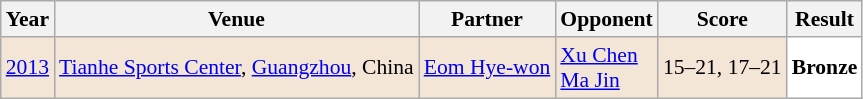<table class="sortable wikitable" style="font-size: 90%;">
<tr>
<th>Year</th>
<th>Venue</th>
<th>Partner</th>
<th>Opponent</th>
<th>Score</th>
<th>Result</th>
</tr>
<tr style="background:#F3E6D7">
<td align="center"><a href='#'>2013</a></td>
<td align="left"><a href='#'>Tianhe Sports Center</a>, <a href='#'>Guangzhou</a>, China</td>
<td align="left"> <a href='#'>Eom Hye-won</a></td>
<td align="left"> <a href='#'>Xu Chen</a> <br>  <a href='#'>Ma Jin</a></td>
<td align="left">15–21, 17–21</td>
<td style="text-align:left; background:white"> <strong>Bronze</strong></td>
</tr>
</table>
